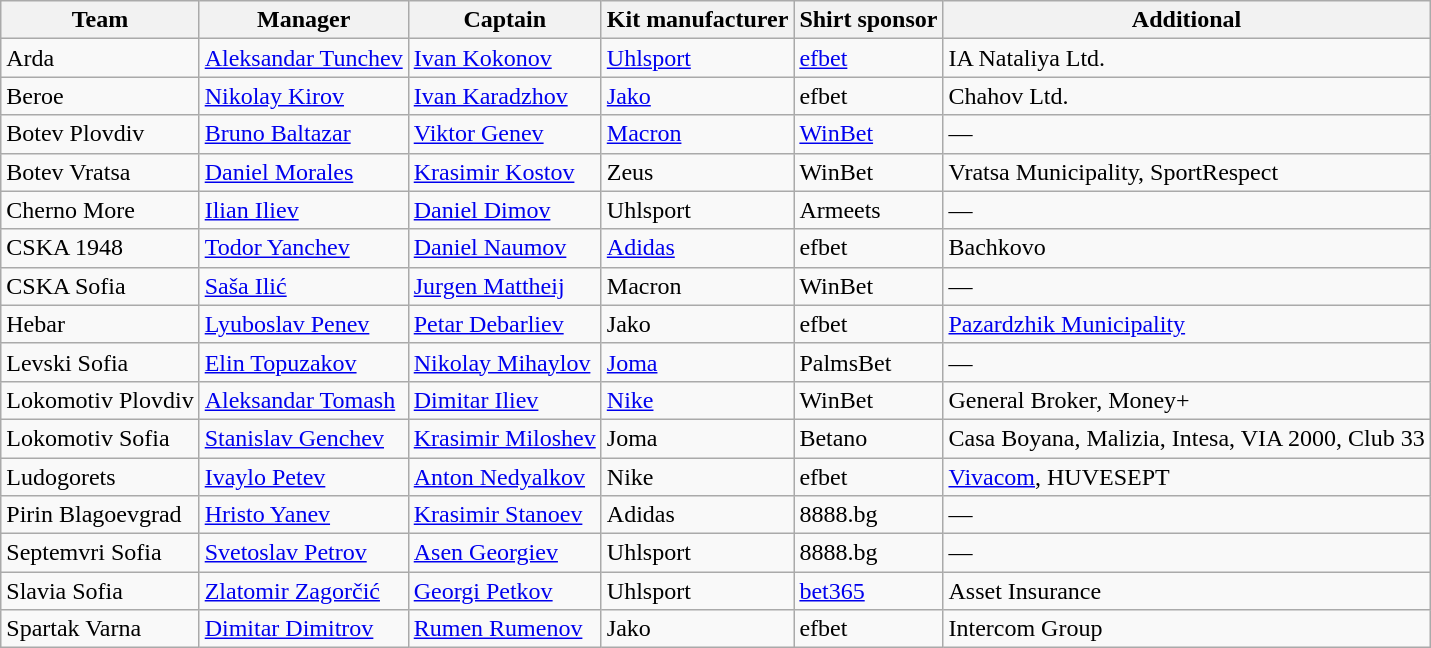<table class="wikitable sortable" style="text-align: left;">
<tr>
<th>Team</th>
<th>Manager</th>
<th>Captain</th>
<th>Kit manufacturer</th>
<th>Shirt sponsor</th>
<th>Additional</th>
</tr>
<tr>
<td>Arda</td>
<td> <a href='#'>Aleksandar Tunchev</a></td>
<td> <a href='#'>Ivan Kokonov</a></td>
<td><a href='#'>Uhlsport</a></td>
<td><a href='#'>efbet</a></td>
<td>IA Nataliya Ltd.</td>
</tr>
<tr>
<td>Beroe</td>
<td> <a href='#'>Nikolay Kirov</a></td>
<td> <a href='#'>Ivan Karadzhov</a></td>
<td><a href='#'>Jako</a></td>
<td>efbet</td>
<td>Chahov Ltd.</td>
</tr>
<tr>
<td>Botev Plovdiv</td>
<td> <a href='#'>Bruno Baltazar</a></td>
<td> <a href='#'>Viktor Genev</a></td>
<td><a href='#'>Macron</a></td>
<td><a href='#'>WinBet</a></td>
<td>—</td>
</tr>
<tr>
<td>Botev Vratsa</td>
<td> <a href='#'>Daniel Morales</a></td>
<td> <a href='#'>Krasimir Kostov</a></td>
<td>Zeus</td>
<td>WinBet</td>
<td>Vratsa Municipality, SportRespect</td>
</tr>
<tr>
<td>Cherno More</td>
<td> <a href='#'>Ilian Iliev</a></td>
<td> <a href='#'>Daniel Dimov</a></td>
<td>Uhlsport</td>
<td>Armeets</td>
<td>—</td>
</tr>
<tr>
<td>CSKA 1948</td>
<td> <a href='#'>Todor Yanchev</a></td>
<td> <a href='#'>Daniel Naumov</a></td>
<td><a href='#'>Adidas</a></td>
<td>efbet</td>
<td>Bachkovo</td>
</tr>
<tr>
<td>CSKA Sofia</td>
<td> <a href='#'>Saša Ilić</a></td>
<td> <a href='#'>Jurgen Mattheij</a></td>
<td>Macron</td>
<td>WinBet</td>
<td>—</td>
</tr>
<tr>
<td>Hebar</td>
<td> <a href='#'>Lyuboslav Penev</a></td>
<td> <a href='#'>Petar Debarliev</a></td>
<td>Jako</td>
<td>efbet</td>
<td><a href='#'>Pazardzhik Municipality</a></td>
</tr>
<tr>
<td>Levski Sofia</td>
<td> <a href='#'>Elin Topuzakov</a></td>
<td> <a href='#'>Nikolay Mihaylov</a></td>
<td><a href='#'>Joma</a></td>
<td>PalmsBet</td>
<td>—</td>
</tr>
<tr>
<td>Lokomotiv Plovdiv</td>
<td> <a href='#'>Aleksandar Tomash</a></td>
<td> <a href='#'>Dimitar Iliev</a></td>
<td><a href='#'>Nike</a></td>
<td>WinBet</td>
<td>General Broker, Money+</td>
</tr>
<tr>
<td>Lokomotiv Sofia</td>
<td> <a href='#'>Stanislav Genchev</a></td>
<td> <a href='#'>Krasimir Miloshev</a></td>
<td>Joma</td>
<td>Betano</td>
<td>Casa Boyana, Malizia, Intesa, VIA 2000, Club 33</td>
</tr>
<tr>
<td>Ludogorets</td>
<td> <a href='#'>Ivaylo Petev</a></td>
<td> <a href='#'>Anton Nedyalkov</a></td>
<td>Nike</td>
<td>efbet</td>
<td><a href='#'>Vivacom</a>, HUVESEPT</td>
</tr>
<tr>
<td>Pirin Blagoevgrad</td>
<td> <a href='#'>Hristo Yanev</a></td>
<td> <a href='#'>Krasimir Stanoev</a></td>
<td>Adidas</td>
<td>8888.bg</td>
<td>—</td>
</tr>
<tr>
<td>Septemvri Sofia</td>
<td> <a href='#'>Svetoslav Petrov</a></td>
<td> <a href='#'>Asen Georgiev</a></td>
<td>Uhlsport</td>
<td>8888.bg</td>
<td>—</td>
</tr>
<tr>
<td>Slavia Sofia</td>
<td> <a href='#'>Zlatomir Zagorčić</a></td>
<td> <a href='#'>Georgi Petkov</a></td>
<td>Uhlsport</td>
<td><a href='#'>bet365</a></td>
<td>Asset Insurance</td>
</tr>
<tr>
<td>Spartak Varna</td>
<td> <a href='#'>Dimitar Dimitrov</a></td>
<td> <a href='#'>Rumen Rumenov</a></td>
<td>Jako</td>
<td>efbet</td>
<td>Intercom Group</td>
</tr>
</table>
